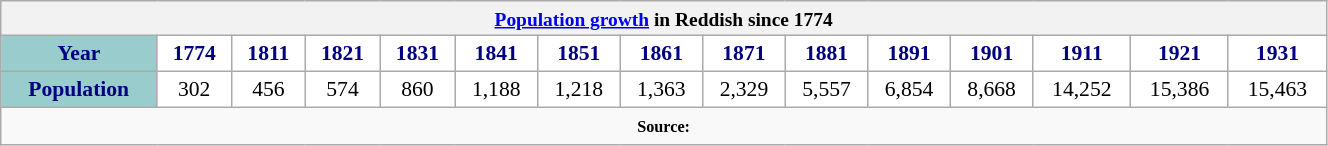<table class="wikitable" style="font-size:90%; width:70%; border:0; text-align:center; line-height:120%;">
<tr>
<th colspan="15" style="text-align:center;font-size:90%;"><a href='#'>Population growth</a> in Reddish since 1774</th>
</tr>
<tr>
<th style="background:#9cc; color:navy; height:17px;">Year</th>
<th style="background:#fff; color:navy;">1774</th>
<th style="background:#fff; color:navy;">1811</th>
<th style="background:#fff; color:navy;">1821</th>
<th style="background:#fff; color:navy;">1831</th>
<th style="background:#fff; color:navy;">1841</th>
<th style="background:#fff; color:navy;">1851</th>
<th style="background:#fff; color:navy;">1861</th>
<th style="background:#fff; color:navy;">1871</th>
<th style="background:#fff; color:navy;">1881</th>
<th style="background:#fff; color:navy;">1891</th>
<th style="background:#fff; color:navy;">1901</th>
<th style="background:#fff; color:navy;">1911</th>
<th style="background:#fff; color:navy;">1921</th>
<th style="background:#fff; color:navy;">1931</th>
</tr>
<tr style="text-align:center;">
<th style="background:#9cc; color:navy; height:17px;">Population</th>
<td style="background:#fff; color:black;">302</td>
<td style="background:#fff; color:black;">456</td>
<td style="background:#fff; color:black;">574</td>
<td style="background:#fff; color:black;">860</td>
<td style="background:#fff; color:black;">1,188</td>
<td style="background:#fff; color:black;">1,218</td>
<td style="background:#fff; color:black;">1,363</td>
<td style="background:#fff; color:black;">2,329</td>
<td style="background:#fff; color:black;">5,557</td>
<td style="background:#fff; color:black;">6,854</td>
<td style="background:#fff; color:black;">8,668</td>
<td style="background:#fff; color:black;">14,252</td>
<td style="background:#fff; color:black;">15,386</td>
<td style="background:#fff; color:black;">15,463</td>
</tr>
<tr>
<td colspan="15" style="text-align:center;font-size:90%;"><small><strong>Source:</strong></small></td>
</tr>
</table>
